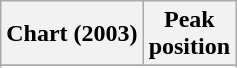<table class="wikitable sortable plainrowheaders" style="text-align:center">
<tr>
<th scope="col">Chart (2003)</th>
<th scope="col">Peak<br> position</th>
</tr>
<tr>
</tr>
<tr>
</tr>
<tr>
</tr>
<tr>
</tr>
<tr>
</tr>
<tr>
</tr>
<tr>
</tr>
<tr>
</tr>
<tr>
</tr>
<tr>
</tr>
<tr>
</tr>
<tr>
</tr>
</table>
